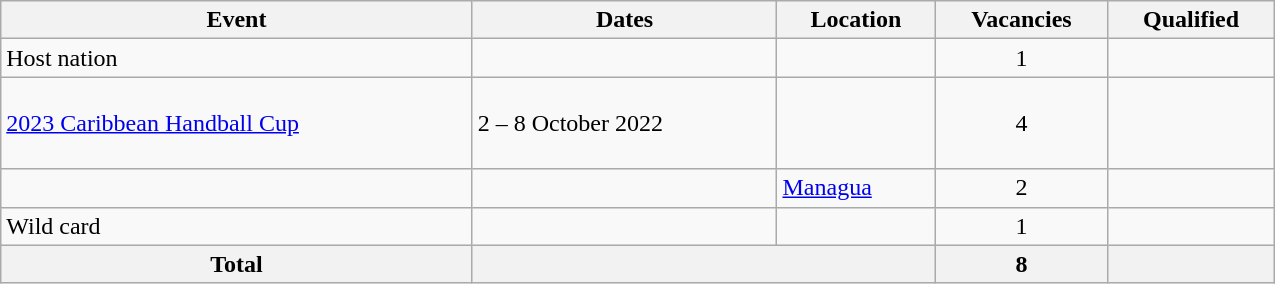<table class="wikitable" width=850>
<tr>
<th>Event</th>
<th>Dates</th>
<th>Location</th>
<th>Vacancies</th>
<th>Qualified</th>
</tr>
<tr>
<td>Host nation</td>
<td></td>
<td></td>
<td align=center>1</td>
<td></td>
</tr>
<tr>
<td><a href='#'>2023 Caribbean Handball Cup</a></td>
<td>2 – 8 October 2022</td>
<td></td>
<td align=center>4</td>
<td><br><br><br></td>
</tr>
<tr>
<td><a href='#'></a></td>
<td></td>
<td> <a href='#'>Managua</a></td>
<td align=center>2</td>
<td><br></td>
</tr>
<tr>
<td>Wild card</td>
<td></td>
<td></td>
<td align=center>1</td>
<td></td>
</tr>
<tr>
<th>Total</th>
<th colspan="2"></th>
<th>8</th>
<th></th>
</tr>
</table>
